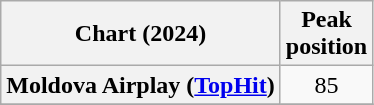<table class="wikitable plainrowheaders" style="text-align:center">
<tr>
<th scope="col">Chart (2024)</th>
<th scope="col">Peak<br>position</th>
</tr>
<tr>
<th scope="row">Moldova Airplay (<a href='#'>TopHit</a>)</th>
<td>85</td>
</tr>
<tr>
</tr>
</table>
